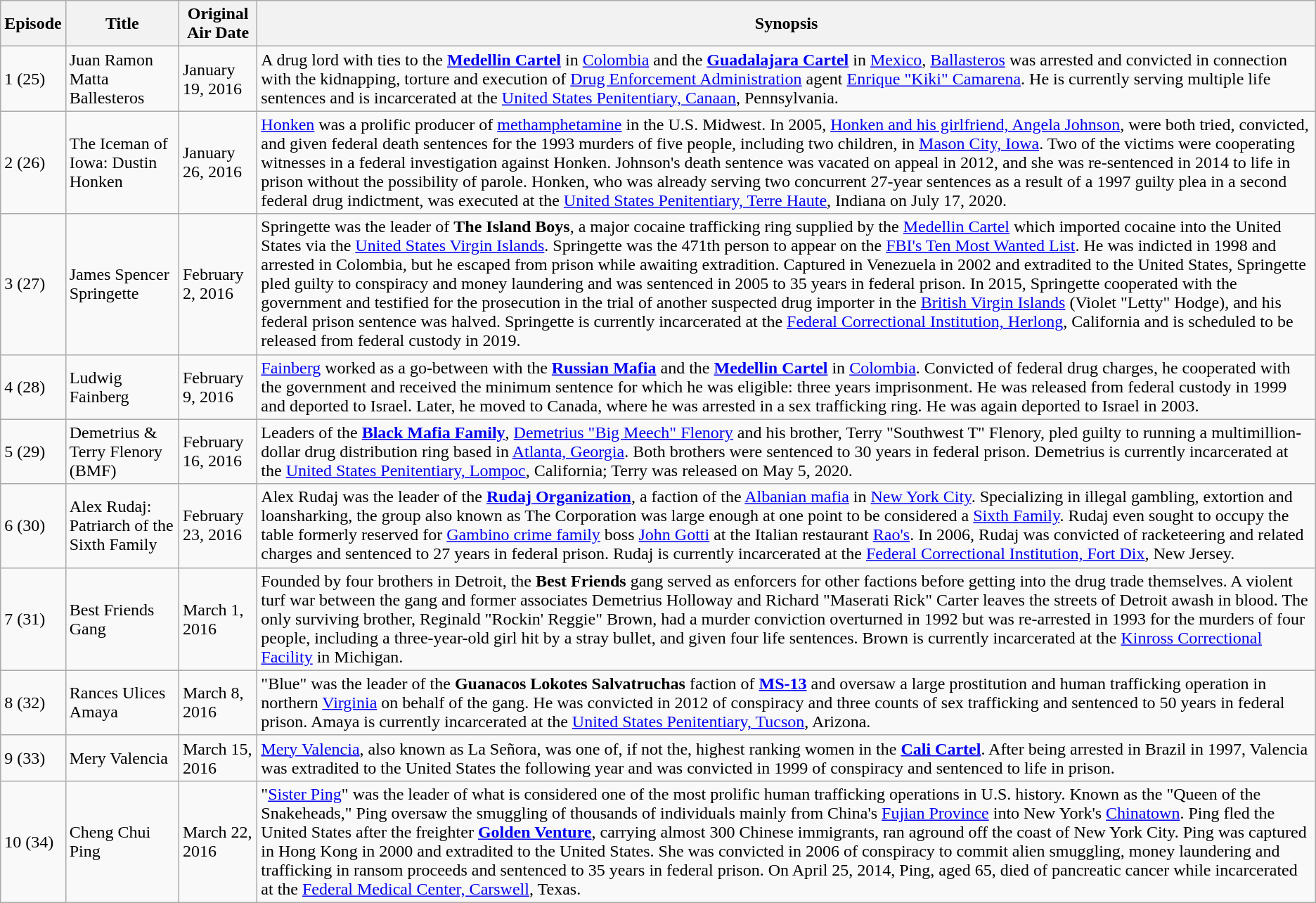<table class="wikitable">
<tr>
<th>Episode</th>
<th>Title</th>
<th>Original Air Date</th>
<th>Synopsis</th>
</tr>
<tr>
<td>1 (25)</td>
<td>Juan Ramon Matta Ballesteros</td>
<td>January 19, 2016</td>
<td>A drug lord with ties to the <strong><a href='#'>Medellin Cartel</a></strong> in <a href='#'>Colombia</a> and the <strong><a href='#'>Guadalajara Cartel</a></strong> in <a href='#'>Mexico</a>, <a href='#'>Ballasteros</a> was arrested and convicted in connection with the kidnapping, torture and execution of <a href='#'>Drug Enforcement Administration</a> agent <a href='#'>Enrique "Kiki" Camarena</a>. He is currently serving multiple life sentences and is incarcerated at the <a href='#'>United States Penitentiary, Canaan</a>, Pennsylvania.</td>
</tr>
<tr>
<td>2 (26)</td>
<td>The Iceman of Iowa: Dustin Honken</td>
<td>January 26, 2016</td>
<td><a href='#'>Honken</a> was a prolific producer of <a href='#'>methamphetamine</a> in the U.S. Midwest. In 2005, <a href='#'>Honken and his girlfriend, Angela Johnson</a>, were both tried, convicted, and given federal death sentences for the 1993 murders of five people, including two children, in <a href='#'>Mason City, Iowa</a>. Two of the victims were cooperating witnesses in a federal investigation against Honken. Johnson's death sentence was vacated on appeal in 2012, and she was re-sentenced in 2014 to life in prison without the possibility of parole. Honken, who was already serving two concurrent 27-year sentences as a result of a 1997 guilty plea in a second federal drug indictment, was executed at the <a href='#'>United States Penitentiary, Terre Haute</a>, Indiana on July 17, 2020.</td>
</tr>
<tr>
<td>3 (27)</td>
<td>James Spencer Springette</td>
<td>February 2, 2016</td>
<td>Springette was the leader of <strong>The Island Boys</strong>, a major cocaine trafficking ring supplied by the <a href='#'>Medellin Cartel</a> which imported cocaine into the United States via the <a href='#'>United States Virgin Islands</a>. Springette was the 471th person to appear on the <a href='#'>FBI's Ten Most Wanted List</a>. He was indicted in 1998 and arrested in Colombia, but he escaped from prison while awaiting extradition. Captured in Venezuela in 2002 and extradited to the United States, Springette pled guilty to conspiracy and money laundering and was sentenced in 2005 to 35 years in federal prison. In 2015, Springette cooperated with the government and testified for the prosecution in the trial of another suspected drug importer in the <a href='#'>British Virgin Islands</a> (Violet "Letty" Hodge), and his federal prison sentence was halved. Springette is currently incarcerated at the <a href='#'>Federal Correctional Institution, Herlong</a>, California and is scheduled to be released from federal custody in 2019.</td>
</tr>
<tr>
<td>4 (28)</td>
<td>Ludwig Fainberg</td>
<td>February 9, 2016</td>
<td><a href='#'>Fainberg</a> worked as a go-between with the <strong><a href='#'>Russian Mafia</a></strong> and the <strong><a href='#'>Medellin Cartel</a></strong> in <a href='#'>Colombia</a>. Convicted of federal drug charges, he cooperated with the government and received the minimum sentence for which he was eligible: three years imprisonment. He was released from federal custody in 1999 and deported to Israel. Later, he moved to Canada, where he was arrested in a sex trafficking ring. He was again deported to Israel in 2003.</td>
</tr>
<tr>
<td>5 (29)</td>
<td>Demetrius & Terry Flenory (BMF)</td>
<td>February 16, 2016</td>
<td>Leaders of the <strong><a href='#'>Black Mafia Family</a></strong>, <a href='#'>Demetrius "Big Meech" Flenory</a> and his brother, Terry "Southwest T" Flenory, pled guilty to running a multimillion-dollar drug distribution ring based in <a href='#'>Atlanta, Georgia</a>. Both brothers were sentenced to 30 years in federal prison. Demetrius is currently incarcerated at the <a href='#'>United States Penitentiary, Lompoc</a>, California; Terry was released on May 5, 2020.</td>
</tr>
<tr>
<td>6 (30)</td>
<td>Alex Rudaj: Patriarch of the Sixth Family</td>
<td>February 23, 2016</td>
<td>Alex Rudaj was the leader of the <strong><a href='#'>Rudaj Organization</a></strong>, a faction of the <a href='#'>Albanian mafia</a> in <a href='#'>New York City</a>. Specializing in illegal gambling, extortion and loansharking, the group also known as The Corporation was large enough at one point to be considered a <a href='#'>Sixth Family</a>. Rudaj even sought to occupy the table formerly reserved for <a href='#'>Gambino crime family</a> boss <a href='#'>John Gotti</a> at the Italian restaurant <a href='#'>Rao's</a>. In 2006, Rudaj was convicted of racketeering and related charges and sentenced to 27 years in federal prison. Rudaj is currently incarcerated at the <a href='#'>Federal Correctional Institution, Fort Dix</a>, New Jersey.</td>
</tr>
<tr>
<td>7 (31)</td>
<td>Best Friends Gang</td>
<td>March 1, 2016</td>
<td>Founded by four brothers in Detroit, the <strong>Best Friends</strong> gang served as enforcers for other factions before getting into the drug trade themselves. A violent turf war between the gang and former associates Demetrius Holloway and Richard "Maserati Rick" Carter leaves the streets of Detroit awash in blood. The only surviving brother, Reginald "Rockin' Reggie" Brown, had a murder conviction overturned in 1992 but was re-arrested in 1993 for the murders of four people, including a three-year-old girl hit by a stray bullet, and given four life sentences. Brown is currently incarcerated at the <a href='#'>Kinross Correctional Facility</a> in Michigan.</td>
</tr>
<tr>
<td>8 (32)</td>
<td>Rances Ulices Amaya</td>
<td>March 8, 2016</td>
<td>"Blue" was the leader of the <strong>Guanacos Lokotes Salvatruchas</strong> faction of <strong><a href='#'>MS-13</a></strong> and oversaw a large prostitution and human trafficking operation in northern <a href='#'>Virginia</a> on behalf of the gang. He was convicted in 2012 of conspiracy and three counts of sex trafficking and sentenced to 50 years in federal prison. Amaya is currently incarcerated at the <a href='#'>United States Penitentiary, Tucson</a>, Arizona.</td>
</tr>
<tr>
<td>9 (33)</td>
<td>Mery Valencia</td>
<td>March 15, 2016</td>
<td><a href='#'>Mery Valencia</a>, also known as La Señora, was one of, if not the, highest ranking women in the <strong><a href='#'>Cali Cartel</a></strong>. After being arrested in Brazil in 1997, Valencia was extradited to the United States the following year and was convicted in 1999 of conspiracy and sentenced to life in prison.</td>
</tr>
<tr>
<td>10 (34)</td>
<td>Cheng Chui Ping</td>
<td>March 22, 2016</td>
<td>"<a href='#'>Sister Ping</a>" was the leader of what is considered one of the most prolific human trafficking operations in U.S. history. Known as the "Queen of the Snakeheads," Ping oversaw the smuggling of thousands of individuals mainly from China's <a href='#'>Fujian Province</a> into New York's <a href='#'>Chinatown</a>. Ping fled the United States after the freighter <strong><a href='#'>Golden Venture</a></strong>, carrying almost 300 Chinese immigrants, ran aground off the coast of New York City. Ping was captured in Hong Kong in 2000 and extradited to the United States. She was convicted in 2006 of conspiracy to commit alien smuggling, money laundering and trafficking in ransom proceeds and sentenced to 35 years in federal prison. On April 25, 2014, Ping, aged 65, died of pancreatic cancer while incarcerated at the <a href='#'>Federal Medical Center, Carswell</a>, Texas.</td>
</tr>
</table>
